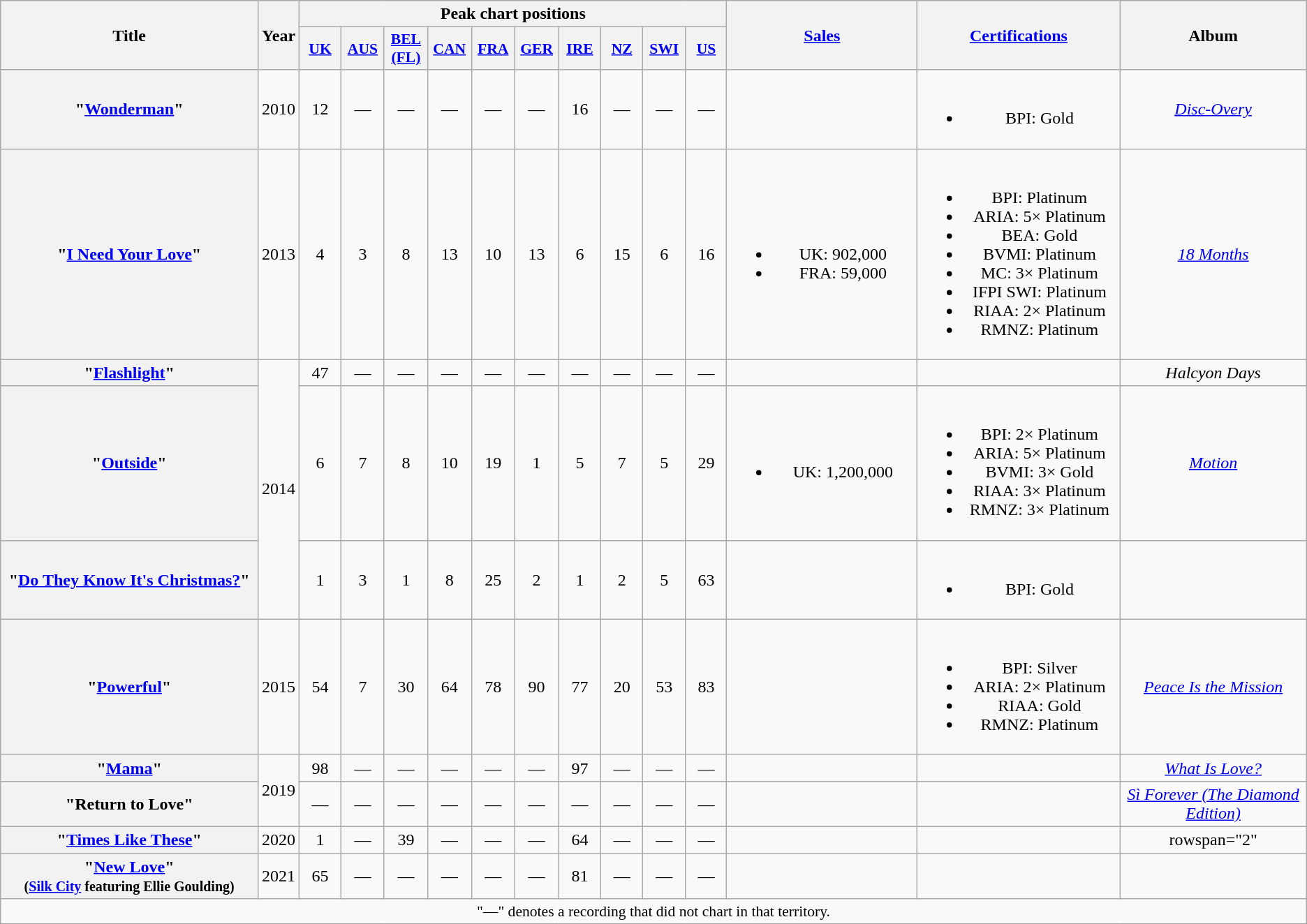<table class="wikitable plainrowheaders" style="text-align:center;">
<tr>
<th scope="col" rowspan="2" style="width:17em;">Title</th>
<th scope="col" rowspan="2" style="width:1em;">Year</th>
<th scope="col" colspan="10">Peak chart positions</th>
<th scope="col" rowspan="2" style="width:12em;"><a href='#'>Sales</a></th>
<th scope="col" rowspan="2" style="width:13em;"><a href='#'>Certifications</a></th>
<th scope="col" rowspan="2" style="width:12em;">Album</th>
</tr>
<tr>
<th scope="col" style="width:2.5em;font-size:90%;"><a href='#'>UK</a><br></th>
<th scope="col" style="width:2.5em;font-size:90%;"><a href='#'>AUS</a><br></th>
<th scope="col" style="width:2.5em;font-size:90%;"><a href='#'>BEL <br>(FL)</a><br></th>
<th scope="col" style="width:2.5em;font-size:90%;"><a href='#'>CAN</a><br></th>
<th scope="col" style="width:2.5em;font-size:90%;"><a href='#'>FRA</a><br></th>
<th scope="col" style="width:2.5em;font-size:90%;"><a href='#'>GER</a><br></th>
<th scope="col" style="width:2.5em;font-size:90%;"><a href='#'>IRE</a><br></th>
<th scope="col" style="width:2.5em;font-size:90%;"><a href='#'>NZ</a><br></th>
<th scope="col" style="width:2.5em;font-size:90%;"><a href='#'>SWI</a><br></th>
<th scope="col" style="width:2.5em;font-size:90%;"><a href='#'>US</a><br></th>
</tr>
<tr>
<th scope="row">"<a href='#'>Wonderman</a>"<br></th>
<td>2010</td>
<td>12</td>
<td>—</td>
<td>—</td>
<td>—</td>
<td>—</td>
<td>—</td>
<td>16</td>
<td>—</td>
<td>—</td>
<td>—</td>
<td></td>
<td><br><ul><li>BPI: Gold</li></ul></td>
<td><em><a href='#'>Disc-Overy</a></em></td>
</tr>
<tr>
<th scope="row">"<a href='#'>I Need Your Love</a>"<br></th>
<td>2013</td>
<td>4</td>
<td>3</td>
<td>8</td>
<td>13</td>
<td>10</td>
<td>13</td>
<td>6</td>
<td>15</td>
<td>6</td>
<td>16</td>
<td><br><ul><li>UK: 902,000</li><li>FRA: 59,000</li></ul></td>
<td><br><ul><li>BPI: Platinum</li><li>ARIA: 5× Platinum</li><li>BEA: Gold</li><li>BVMI: Platinum</li><li>MC: 3× Platinum</li><li>IFPI SWI: Platinum</li><li>RIAA: 2× Platinum</li><li>RMNZ: Platinum</li></ul></td>
<td><em><a href='#'>18 Months</a></em></td>
</tr>
<tr>
<th scope="row">"<a href='#'>Flashlight</a>"<br></th>
<td rowspan="3">2014</td>
<td>47</td>
<td>—</td>
<td>—</td>
<td>—</td>
<td>—</td>
<td>—</td>
<td>—</td>
<td>—</td>
<td>—</td>
<td>—</td>
<td></td>
<td></td>
<td><em>Halcyon Days</em></td>
</tr>
<tr>
<th scope="row">"<a href='#'>Outside</a>"<br></th>
<td>6</td>
<td>7</td>
<td>8</td>
<td>10</td>
<td>19</td>
<td>1</td>
<td>5</td>
<td>7</td>
<td>5</td>
<td>29</td>
<td><br><ul><li>UK: 1,200,000</li></ul></td>
<td><br><ul><li>BPI: 2× Platinum</li><li>ARIA: 5× Platinum</li><li>BVMI: 3× Gold</li><li>RIAA: 3× Platinum</li><li>RMNZ: 3× Platinum</li></ul></td>
<td><em><a href='#'>Motion</a></em></td>
</tr>
<tr>
<th scope="row">"<a href='#'>Do They Know It's Christmas?</a>"<br></th>
<td>1</td>
<td>3</td>
<td>1</td>
<td>8</td>
<td>25</td>
<td>2</td>
<td>1</td>
<td>2</td>
<td>5</td>
<td>63</td>
<td></td>
<td><br><ul><li>BPI: Gold</li></ul></td>
<td></td>
</tr>
<tr>
<th scope="row">"<a href='#'>Powerful</a>"<br></th>
<td>2015</td>
<td>54</td>
<td>7</td>
<td>30</td>
<td>64</td>
<td>78</td>
<td>90</td>
<td>77</td>
<td>20</td>
<td>53</td>
<td>83</td>
<td></td>
<td><br><ul><li>BPI: Silver</li><li>ARIA: 2× Platinum</li><li>RIAA: Gold</li><li>RMNZ: Platinum</li></ul></td>
<td><em><a href='#'>Peace Is the Mission</a></em></td>
</tr>
<tr>
<th scope="row">"<a href='#'>Mama</a>"<br></th>
<td rowspan="2">2019</td>
<td>98</td>
<td>—</td>
<td>—</td>
<td>—</td>
<td>—</td>
<td>—</td>
<td>97</td>
<td>—</td>
<td>—</td>
<td>—</td>
<td></td>
<td></td>
<td><em><a href='#'>What Is Love?</a></em></td>
</tr>
<tr>
<th scope="row">"Return to Love"<br></th>
<td>—</td>
<td>—</td>
<td>—</td>
<td>—</td>
<td>—</td>
<td>—</td>
<td>—</td>
<td>—</td>
<td>—</td>
<td>—</td>
<td></td>
<td></td>
<td><em><a href='#'>Sì Forever (The Diamond Edition)</a></em></td>
</tr>
<tr>
<th scope="row">"<a href='#'>Times Like These</a>"<br></th>
<td>2020</td>
<td>1</td>
<td>—</td>
<td>39</td>
<td>—</td>
<td>—</td>
<td>—</td>
<td>64</td>
<td>—</td>
<td>—</td>
<td>—</td>
<td></td>
<td></td>
<td>rowspan="2" </td>
</tr>
<tr>
<th scope="row">"<a href='#'>New Love</a>"<br><small>(<a href='#'>Silk City</a> featuring Ellie Goulding)</small></th>
<td>2021</td>
<td>65</td>
<td>—</td>
<td>—</td>
<td>—</td>
<td>—</td>
<td>—</td>
<td>81</td>
<td>—</td>
<td>—</td>
<td>—</td>
<td></td>
<td></td>
</tr>
<tr>
<td colspan="15" style="font-size:90%">"—" denotes a recording that did not chart in that territory.</td>
</tr>
</table>
